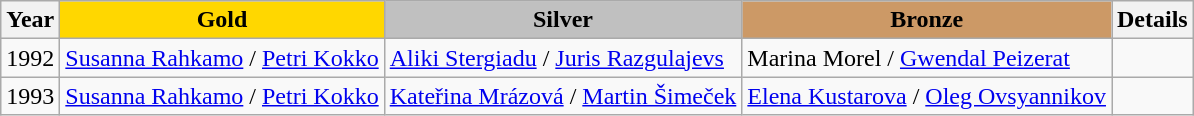<table class="wikitable">
<tr>
<th>Year</th>
<td align=center bgcolor=gold><strong>Gold</strong></td>
<td align=center bgcolor=silver><strong>Silver</strong></td>
<td align=center bgcolor=cc9966><strong>Bronze</strong></td>
<th>Details</th>
</tr>
<tr>
<td>1992</td>
<td> <a href='#'>Susanna Rahkamo</a> / <a href='#'>Petri Kokko</a></td>
<td> <a href='#'>Aliki Stergiadu</a> / <a href='#'>Juris Razgulajevs</a></td>
<td> Marina Morel / <a href='#'>Gwendal Peizerat</a></td>
<td></td>
</tr>
<tr>
<td>1993</td>
<td> <a href='#'>Susanna Rahkamo</a> / <a href='#'>Petri Kokko</a></td>
<td> <a href='#'>Kateřina Mrázová</a> / <a href='#'>Martin Šimeček</a></td>
<td> <a href='#'>Elena Kustarova</a> / <a href='#'>Oleg Ovsyannikov</a></td>
<td></td>
</tr>
</table>
